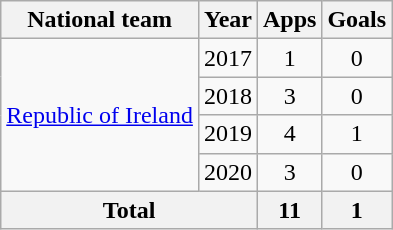<table class="wikitable" style="text-align: center;">
<tr>
<th>National team</th>
<th>Year</th>
<th>Apps</th>
<th>Goals</th>
</tr>
<tr>
<td rowspan="4"><a href='#'>Republic of Ireland</a></td>
<td>2017</td>
<td>1</td>
<td>0</td>
</tr>
<tr>
<td>2018</td>
<td>3</td>
<td>0</td>
</tr>
<tr>
<td>2019</td>
<td>4</td>
<td>1</td>
</tr>
<tr>
<td>2020</td>
<td>3</td>
<td>0</td>
</tr>
<tr>
<th colspan="2">Total</th>
<th>11</th>
<th>1</th>
</tr>
</table>
